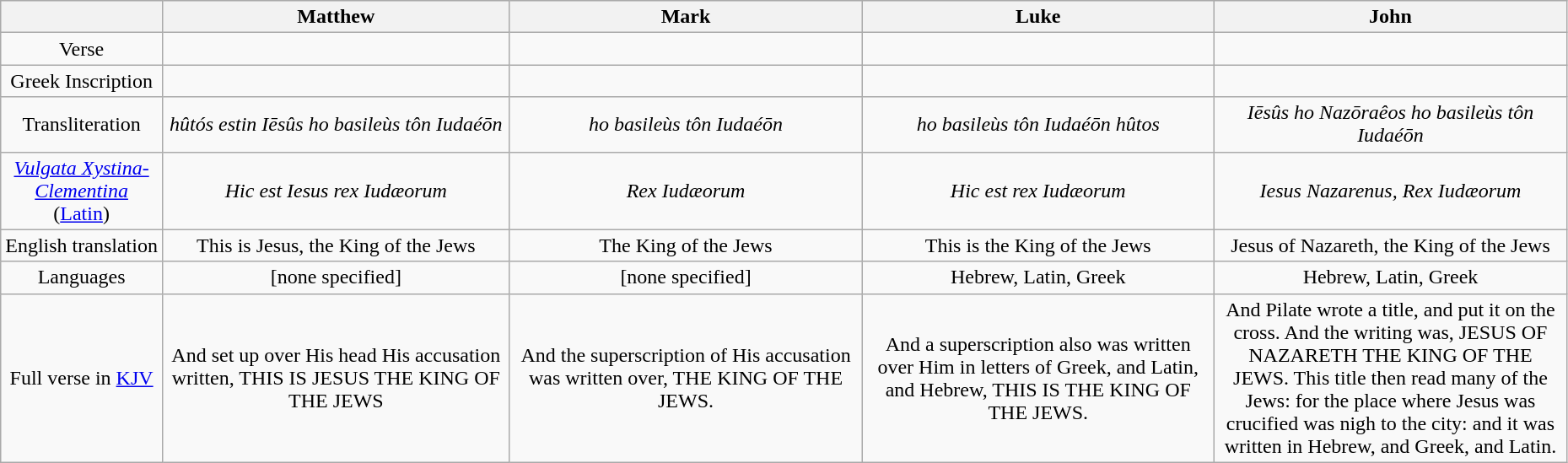<table class="wikitable" style="width:98%;cellspacing=0;cellpadding=5;">
<tr align=center bgcolor=#efefef>
<th style="width:10%;"></th>
<th style="width:22.5;">Matthew</th>
<th style="width:22.5%;">Mark</th>
<th style="width:22.5%;">Luke</th>
<th style="width:22.5%;">John</th>
</tr>
<tr align=center>
<td style="text-align:centre;">Verse</td>
<td></td>
<td></td>
<td></td>
<td></td>
</tr>
<tr align=center>
<td style="text-align:centre;">Greek Inscription</td>
<td></td>
<td></td>
<td></td>
<td></td>
</tr>
<tr align=center>
<td style="text-align:centre;">Transliteration</td>
<td><em>hûtós estin Iēsûs ho basileùs tôn Iudaéōn</em></td>
<td><em>ho basileùs tôn Iudaéōn</em></td>
<td><em>ho basileùs tôn Iudaéōn hûtos</em></td>
<td><em>Iēsûs ho Nazōraêos ho basileùs tôn Iudaéōn</em></td>
</tr>
<tr align=center>
<td style="text-align:centre;"><em><a href='#'>Vulgata Xystina-Clementina</a></em> (<a href='#'>Latin</a>)</td>
<td><em>Hic est Iesus rex Iudæorum</em></td>
<td><em>Rex Iudæorum</em></td>
<td><em>Hic est rex Iudæorum</em></td>
<td><em>Iesus Nazarenus, Rex Iudæorum</em></td>
</tr>
<tr align=center>
<td style="text-align:centre;white-space:nowrap;">English translation</td>
<td>This is Jesus, the King of the Jews</td>
<td>The King of the Jews</td>
<td>This is the King of the Jews</td>
<td>Jesus of Nazareth, the King of the Jews</td>
</tr>
<tr align=center>
<td style="text-align:centre;">Languages</td>
<td>[none specified]</td>
<td>[none specified]</td>
<td>Hebrew, Latin, Greek</td>
<td>Hebrew, Latin, Greek</td>
</tr>
<tr align=center>
<td style="text-align:centre;">Full verse in <a href='#'>KJV</a></td>
<td>And set up over His head His accusation written, THIS IS JESUS THE KING OF THE JEWS</td>
<td>And the superscription of His accusation was written over, THE KING OF THE JEWS.</td>
<td>And a superscription also was written over Him in letters of Greek, and Latin, and Hebrew, THIS IS THE KING OF THE JEWS.</td>
<td>And Pilate wrote a title, and put it on the cross. And the writing was, JESUS OF NAZARETH THE KING OF THE JEWS. This title then read many of the Jews: for the place where Jesus was crucified was nigh to the city: and it was written in Hebrew, and Greek, and Latin.</td>
</tr>
</table>
